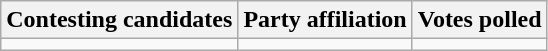<table class="wikitable sortable">
<tr>
<th>Contesting candidates</th>
<th>Party affiliation</th>
<th>Votes polled</th>
</tr>
<tr>
<td></td>
<td></td>
<td></td>
</tr>
</table>
